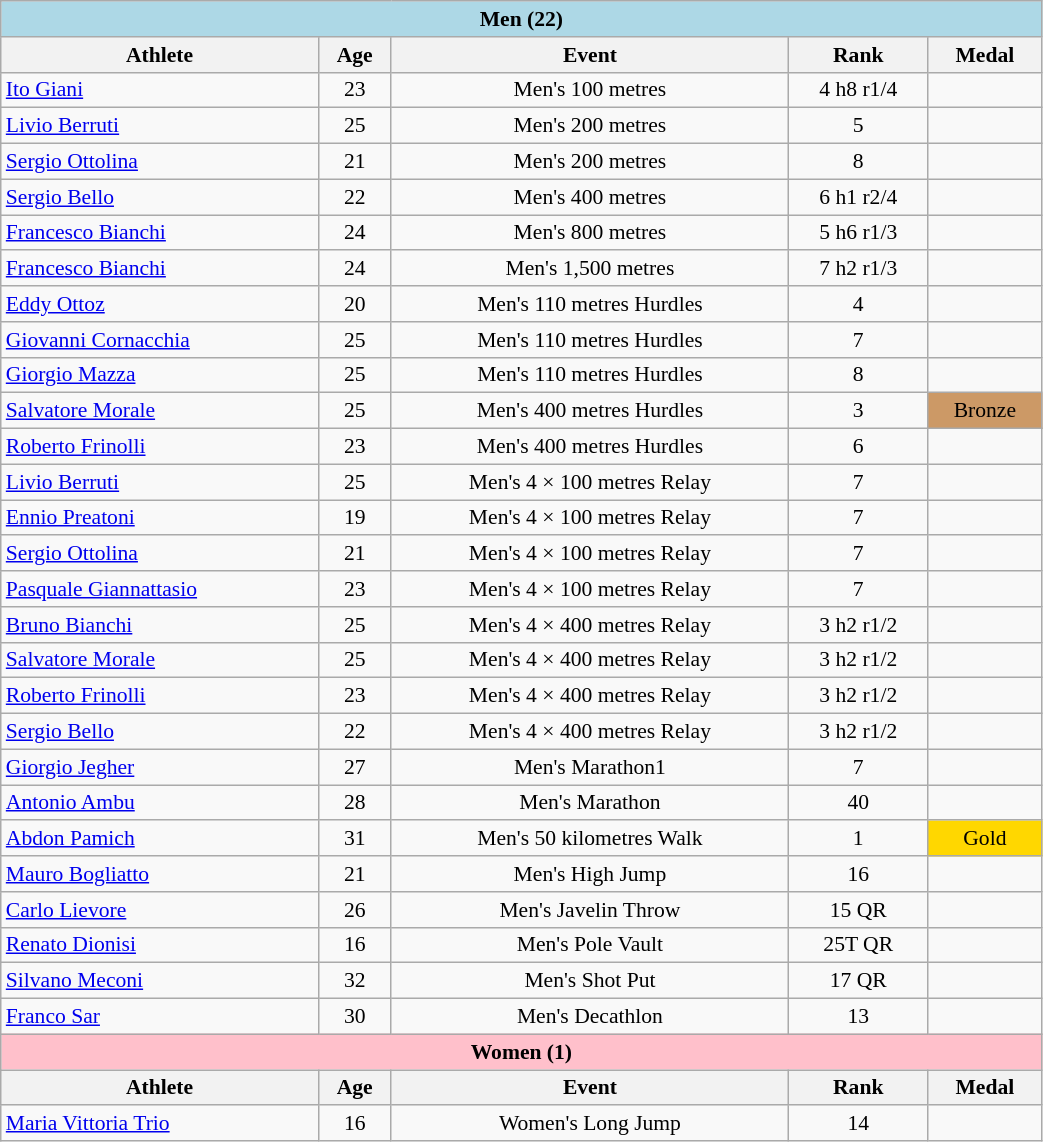<table class="wikitable" width=55% style="font-size:90%; text-align:center;">
<tr>
<td colspan=5 bgcolor=lightblue><strong>Men (22)</strong></td>
</tr>
<tr>
<th>Athlete</th>
<th>Age</th>
<th>Event</th>
<th>Rank</th>
<th>Medal</th>
</tr>
<tr>
<td align=left><a href='#'>Ito Giani</a></td>
<td>23</td>
<td>Men's 100 metres</td>
<td>4 h8 r1/4</td>
<td></td>
</tr>
<tr>
<td align=left><a href='#'>Livio Berruti</a></td>
<td>25</td>
<td>Men's 200 metres</td>
<td>5</td>
<td></td>
</tr>
<tr>
<td align=left><a href='#'>Sergio Ottolina</a></td>
<td>21</td>
<td>Men's 200 metres</td>
<td>8</td>
<td></td>
</tr>
<tr>
<td align=left><a href='#'>Sergio Bello</a></td>
<td>22</td>
<td>Men's 400 metres</td>
<td>6 h1 r2/4</td>
<td></td>
</tr>
<tr>
<td align=left><a href='#'>Francesco Bianchi</a></td>
<td>24</td>
<td>Men's 800 metres</td>
<td>5 h6 r1/3</td>
<td></td>
</tr>
<tr>
<td align=left><a href='#'>Francesco Bianchi</a></td>
<td>24</td>
<td>Men's 1,500 metres</td>
<td>7 h2 r1/3</td>
<td></td>
</tr>
<tr>
<td align=left><a href='#'>Eddy Ottoz</a></td>
<td>20</td>
<td>Men's 110 metres Hurdles</td>
<td>4</td>
<td></td>
</tr>
<tr>
<td align=left><a href='#'>Giovanni Cornacchia</a></td>
<td>25</td>
<td>Men's 110 metres Hurdles</td>
<td>7</td>
<td></td>
</tr>
<tr>
<td align=left><a href='#'>Giorgio Mazza</a></td>
<td>25</td>
<td>Men's 110 metres Hurdles</td>
<td>8</td>
<td></td>
</tr>
<tr>
<td align=left><a href='#'>Salvatore Morale</a></td>
<td>25</td>
<td>Men's 400 metres Hurdles</td>
<td>3</td>
<td BGCOLOR=CC9966>Bronze</td>
</tr>
<tr>
<td align=left><a href='#'>Roberto Frinolli</a></td>
<td>23</td>
<td>Men's 400 metres Hurdles</td>
<td>6</td>
<td></td>
</tr>
<tr>
<td align=left><a href='#'>Livio Berruti</a></td>
<td>25</td>
<td>Men's 4 × 100 metres Relay</td>
<td>7</td>
<td></td>
</tr>
<tr>
<td align=left><a href='#'>Ennio Preatoni</a></td>
<td>19</td>
<td>Men's 4 × 100 metres Relay</td>
<td>7</td>
<td></td>
</tr>
<tr>
<td align=left><a href='#'>Sergio Ottolina</a></td>
<td>21</td>
<td>Men's 4 × 100 metres Relay</td>
<td>7</td>
<td></td>
</tr>
<tr>
<td align=left><a href='#'>Pasquale Giannattasio</a></td>
<td>23</td>
<td>Men's 4 × 100 metres Relay</td>
<td>7</td>
<td></td>
</tr>
<tr>
<td align=left><a href='#'>Bruno Bianchi</a></td>
<td>25</td>
<td>Men's 4 × 400 metres Relay</td>
<td>3 h2 r1/2</td>
<td></td>
</tr>
<tr>
<td align=left><a href='#'>Salvatore Morale</a></td>
<td>25</td>
<td>Men's 4 × 400 metres Relay</td>
<td>3 h2 r1/2</td>
<td></td>
</tr>
<tr>
<td align=left><a href='#'>Roberto Frinolli</a></td>
<td>23</td>
<td>Men's 4 × 400 metres Relay</td>
<td>3 h2 r1/2</td>
<td></td>
</tr>
<tr>
<td align=left><a href='#'>Sergio Bello</a></td>
<td>22</td>
<td>Men's 4 × 400 metres Relay</td>
<td>3 h2 r1/2</td>
<td></td>
</tr>
<tr>
<td align=left><a href='#'>Giorgio Jegher</a></td>
<td>27</td>
<td>Men's Marathon1</td>
<td>7</td>
<td></td>
</tr>
<tr>
<td align=left><a href='#'>Antonio Ambu</a></td>
<td>28</td>
<td>Men's Marathon</td>
<td>40</td>
<td></td>
</tr>
<tr>
<td align=left><a href='#'>Abdon Pamich</a></td>
<td>31</td>
<td>Men's 50 kilometres Walk</td>
<td>1</td>
<td BGCOLOR=GOLD>Gold</td>
</tr>
<tr>
<td align=left><a href='#'>Mauro Bogliatto</a></td>
<td>21</td>
<td>Men's High Jump</td>
<td>16</td>
<td></td>
</tr>
<tr>
<td align=left><a href='#'>Carlo Lievore</a></td>
<td>26</td>
<td>Men's Javelin Throw</td>
<td>15 QR</td>
<td></td>
</tr>
<tr>
<td align=left><a href='#'>Renato Dionisi</a></td>
<td>16</td>
<td>Men's Pole Vault</td>
<td>25T QR</td>
<td></td>
</tr>
<tr>
<td align=left><a href='#'>Silvano Meconi</a></td>
<td>32</td>
<td>Men's Shot Put</td>
<td>17 QR</td>
<td></td>
</tr>
<tr>
<td align=left><a href='#'>Franco Sar</a></td>
<td>30</td>
<td>Men's Decathlon</td>
<td>13</td>
<td></td>
</tr>
<tr>
<td colspan=5 bgcolor=pink><strong>Women (1)</strong></td>
</tr>
<tr>
<th>Athlete</th>
<th>Age</th>
<th>Event</th>
<th>Rank</th>
<th>Medal</th>
</tr>
<tr>
<td align=left><a href='#'>Maria Vittoria Trio</a></td>
<td>16</td>
<td>Women's Long Jump</td>
<td>14</td>
<td></td>
</tr>
</table>
